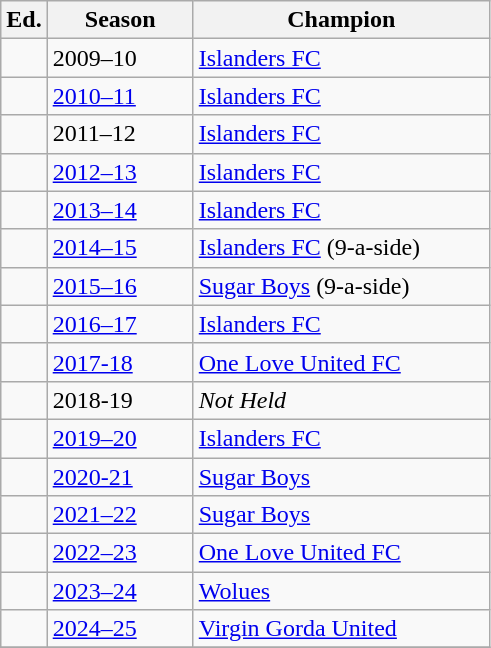<table class="wikitable sortable">
<tr>
<th width=px>Ed.</th>
<th width=90px>Season</th>
<th width=190px>Champion</th>
</tr>
<tr>
<td></td>
<td>2009–10</td>
<td><a href='#'>Islanders FC</a></td>
</tr>
<tr>
<td></td>
<td><a href='#'>2010–11</a></td>
<td><a href='#'>Islanders FC</a></td>
</tr>
<tr>
<td></td>
<td>2011–12</td>
<td><a href='#'>Islanders FC</a></td>
</tr>
<tr>
<td></td>
<td><a href='#'>2012–13</a></td>
<td><a href='#'>Islanders FC</a></td>
</tr>
<tr>
<td></td>
<td><a href='#'>2013–14</a></td>
<td><a href='#'>Islanders FC</a></td>
</tr>
<tr>
<td></td>
<td><a href='#'>2014–15</a></td>
<td><a href='#'>Islanders FC</a> (9-a-side)</td>
</tr>
<tr>
<td></td>
<td><a href='#'>2015–16</a></td>
<td><a href='#'>Sugar Boys</a> (9-a-side)</td>
</tr>
<tr>
<td></td>
<td><a href='#'>2016–17</a></td>
<td><a href='#'>Islanders FC</a></td>
</tr>
<tr>
<td></td>
<td><a href='#'>2017-18</a></td>
<td><a href='#'>One Love United FC</a></td>
</tr>
<tr>
<td></td>
<td>2018-19</td>
<td><em>Not Held</em></td>
</tr>
<tr>
<td></td>
<td><a href='#'>2019–20</a></td>
<td><a href='#'>Islanders FC</a></td>
</tr>
<tr>
<td></td>
<td><a href='#'>2020-21</a></td>
<td><a href='#'>Sugar Boys</a></td>
</tr>
<tr>
<td></td>
<td><a href='#'>2021–22</a></td>
<td><a href='#'>Sugar Boys</a></td>
</tr>
<tr>
<td></td>
<td><a href='#'>2022–23</a></td>
<td><a href='#'>One Love United FC</a></td>
</tr>
<tr>
<td></td>
<td><a href='#'>2023–24</a></td>
<td><a href='#'>Wolues</a></td>
</tr>
<tr>
<td></td>
<td><a href='#'>2024–25</a></td>
<td><a href='#'>Virgin Gorda United</a></td>
</tr>
<tr>
</tr>
</table>
